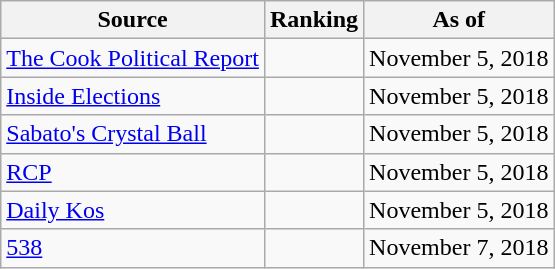<table class="wikitable" style="text-align:center">
<tr>
<th>Source</th>
<th>Ranking</th>
<th>As of</th>
</tr>
<tr>
<td align=left><a href='#'>The Cook Political Report</a></td>
<td></td>
<td>November 5, 2018</td>
</tr>
<tr>
<td align=left><a href='#'>Inside Elections</a></td>
<td></td>
<td>November 5, 2018</td>
</tr>
<tr>
<td align=left><a href='#'>Sabato's Crystal Ball</a></td>
<td></td>
<td>November 5, 2018</td>
</tr>
<tr>
<td align="left"><a href='#'>RCP</a></td>
<td></td>
<td>November 5, 2018</td>
</tr>
<tr>
<td align="left"><a href='#'>Daily Kos</a></td>
<td></td>
<td>November 5, 2018</td>
</tr>
<tr>
<td align="left"><a href='#'>538</a></td>
<td></td>
<td>November 7, 2018</td>
</tr>
</table>
